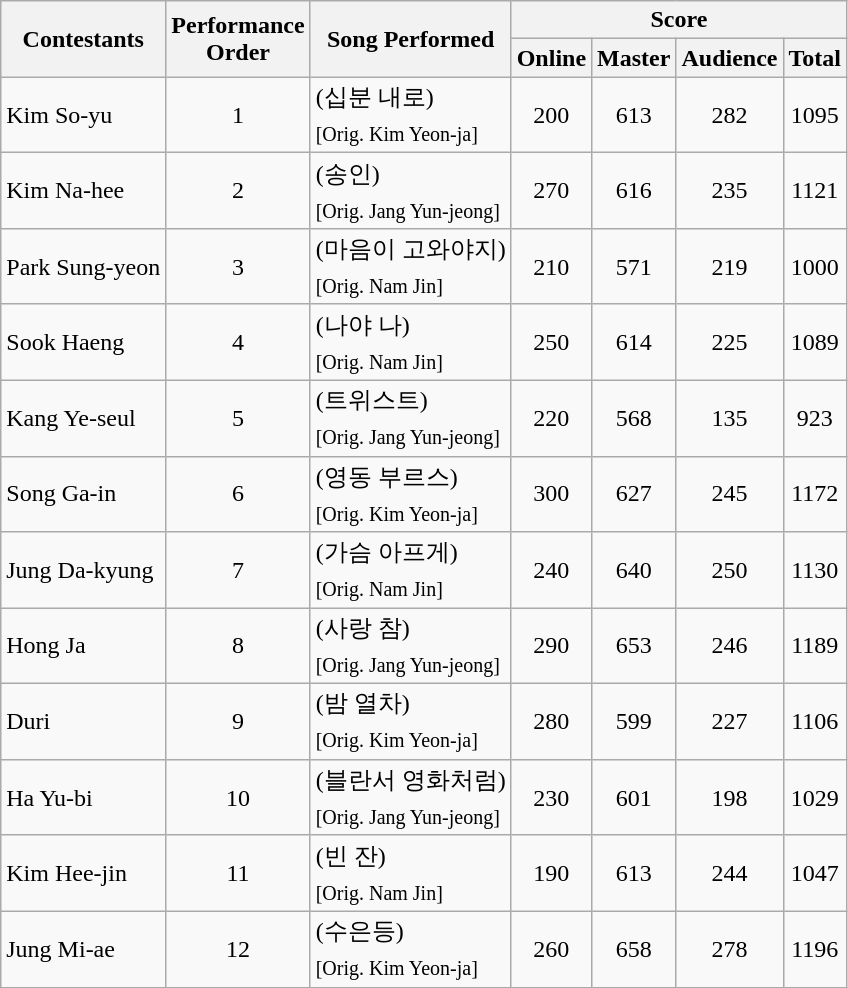<table class="wikitable sortable">
<tr>
<th rowspan=2>Contestants</th>
<th rowspan=2>Performance<br>Order</th>
<th rowspan=2>Song Performed</th>
<th colspan=4>Score</th>
</tr>
<tr>
<th>Online</th>
<th>Master</th>
<th>Audience</th>
<th>Total</th>
</tr>
<tr>
<td>Kim So-yu</td>
<td align=center>1</td>
<td>(십분 내로)<br><sub>[Orig. Kim Yeon-ja]</sub></td>
<td align=center>200</td>
<td align=center>613</td>
<td align=center>282</td>
<td align=center>1095</td>
</tr>
<tr>
<td>Kim Na-hee</td>
<td align=center>2</td>
<td>(송인)<br><sub>[Orig. Jang Yun-jeong]</sub></td>
<td align=center>270</td>
<td align=center>616</td>
<td align=center>235</td>
<td align=center>1121</td>
</tr>
<tr>
<td>Park Sung-yeon</td>
<td align=center>3</td>
<td>(마음이 고와야지)<br><sub>[Orig. Nam Jin]</sub></td>
<td align=center>210</td>
<td align=center>571</td>
<td align=center>219</td>
<td align=center>1000</td>
</tr>
<tr>
<td>Sook Haeng</td>
<td align=center>4</td>
<td>(나야 나)<br><sub>[Orig. Nam Jin]</sub></td>
<td align=center>250</td>
<td align=center>614</td>
<td align=center>225</td>
<td align=center>1089</td>
</tr>
<tr>
<td>Kang Ye-seul</td>
<td align=center>5</td>
<td>(트위스트)<br><sub>[Orig. Jang Yun-jeong]</sub></td>
<td align=center>220</td>
<td align=center>568</td>
<td align=center>135</td>
<td align=center>923</td>
</tr>
<tr>
<td>Song Ga-in</td>
<td align=center>6</td>
<td>(영동 부르스)<br><sub>[Orig. Kim Yeon-ja]</sub></td>
<td align=center>300</td>
<td align=center>627</td>
<td align=center>245</td>
<td align=center>1172</td>
</tr>
<tr>
<td>Jung Da-kyung</td>
<td align=center>7</td>
<td>(가슴 아프게)<br><sub>[Orig. Nam Jin]</sub></td>
<td align=center>240</td>
<td align=center>640</td>
<td align=center>250</td>
<td align=center>1130</td>
</tr>
<tr>
<td>Hong Ja</td>
<td align=center>8</td>
<td>(사랑 참)<br><sub>[Orig. Jang Yun-jeong]</sub></td>
<td align=center>290</td>
<td align=center>653</td>
<td align=center>246</td>
<td align=center>1189</td>
</tr>
<tr>
<td>Duri</td>
<td align=center>9</td>
<td>(밤 열차)<br><sub>[Orig. Kim Yeon-ja]</sub></td>
<td align=center>280</td>
<td align=center>599</td>
<td align=center>227</td>
<td align=center>1106</td>
</tr>
<tr>
<td>Ha Yu-bi</td>
<td align=center>10</td>
<td>(블란서 영화처럼)<br><sub>[Orig. Jang Yun-jeong]</sub></td>
<td align=center>230</td>
<td align=center>601</td>
<td align=center>198</td>
<td align=center>1029</td>
</tr>
<tr>
<td>Kim Hee-jin</td>
<td align=center>11</td>
<td>(빈 잔)<br><sub>[Orig. Nam Jin]</sub></td>
<td align=center>190</td>
<td align=center>613</td>
<td align=center>244</td>
<td align=center>1047</td>
</tr>
<tr>
<td>Jung Mi-ae</td>
<td align=center>12</td>
<td>(수은등)<br><sub>[Orig. Kim Yeon-ja]</sub></td>
<td align=center>260</td>
<td align=center>658</td>
<td align=center>278</td>
<td align=center>1196</td>
</tr>
</table>
